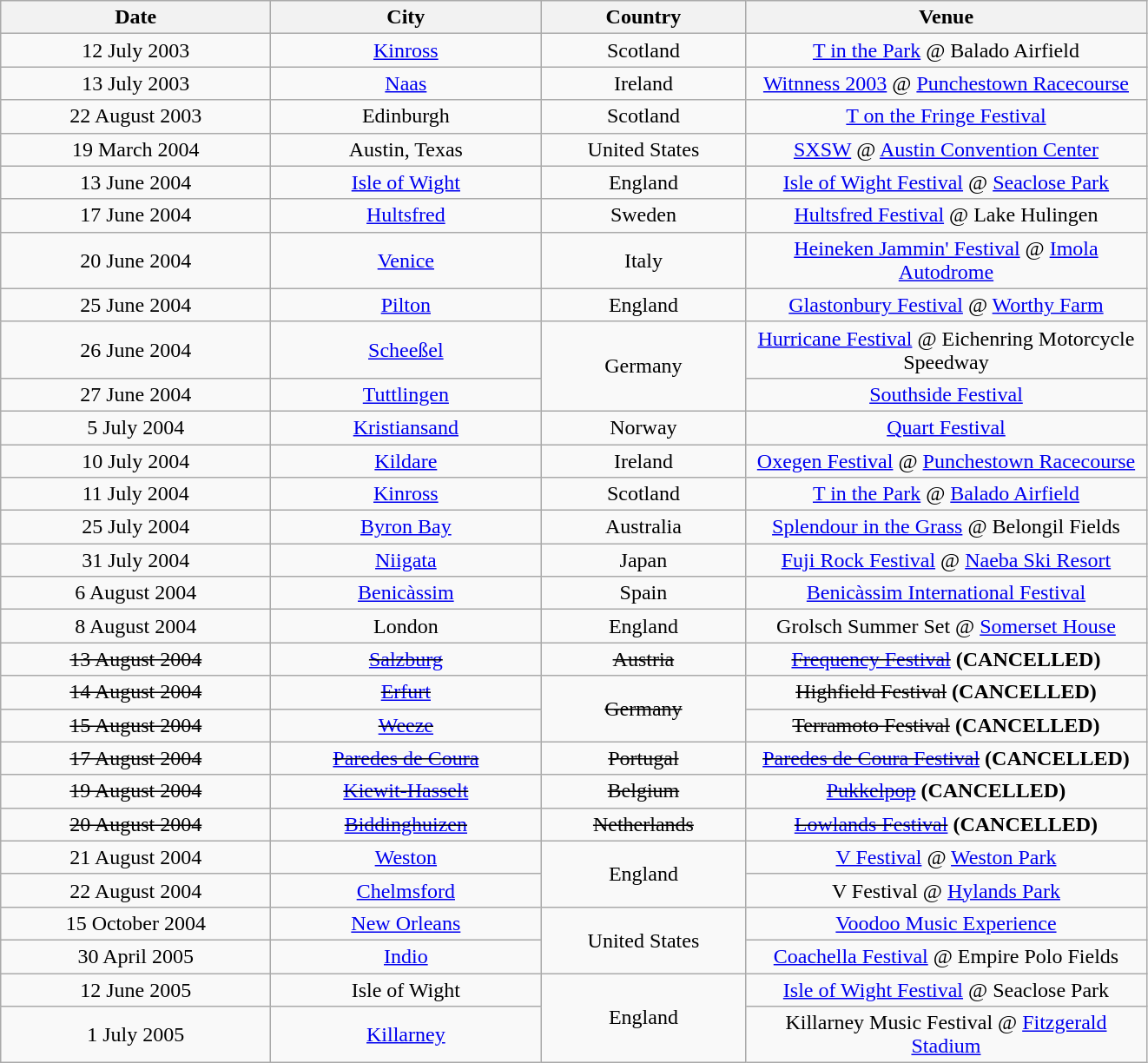<table class="wikitable" style="text-align:center;">
<tr>
<th width="200">Date</th>
<th width="200">City</th>
<th width="150">Country</th>
<th width="300">Venue</th>
</tr>
<tr>
<td>12 July 2003</td>
<td><a href='#'>Kinross</a></td>
<td>Scotland</td>
<td><a href='#'>T in the Park</a> @ Balado Airfield</td>
</tr>
<tr>
<td>13 July 2003</td>
<td><a href='#'>Naas</a></td>
<td>Ireland</td>
<td><a href='#'>Witnness 2003</a> @ <a href='#'>Punchestown Racecourse</a></td>
</tr>
<tr>
<td>22 August 2003</td>
<td>Edinburgh</td>
<td>Scotland</td>
<td><a href='#'>T on the Fringe Festival</a></td>
</tr>
<tr>
<td>19 March 2004</td>
<td>Austin, Texas</td>
<td>United States</td>
<td><a href='#'>SXSW</a> @ <a href='#'>Austin Convention Center</a></td>
</tr>
<tr>
<td>13 June 2004</td>
<td><a href='#'>Isle of Wight</a></td>
<td>England</td>
<td><a href='#'>Isle of Wight Festival</a> @ <a href='#'>Seaclose Park</a></td>
</tr>
<tr>
<td>17 June 2004</td>
<td><a href='#'>Hultsfred</a></td>
<td>Sweden</td>
<td><a href='#'>Hultsfred Festival</a> @ Lake Hulingen</td>
</tr>
<tr>
<td>20 June 2004</td>
<td><a href='#'>Venice</a></td>
<td>Italy</td>
<td><a href='#'>Heineken Jammin' Festival</a> @ <a href='#'>Imola</a> <a href='#'>Autodrome</a></td>
</tr>
<tr>
<td>25 June 2004</td>
<td><a href='#'>Pilton</a></td>
<td>England</td>
<td><a href='#'>Glastonbury Festival</a> @ <a href='#'>Worthy Farm</a></td>
</tr>
<tr>
<td>26 June 2004</td>
<td><a href='#'>Scheeßel</a></td>
<td rowspan="2">Germany</td>
<td><a href='#'>Hurricane Festival</a> @ Eichenring Motorcycle Speedway</td>
</tr>
<tr>
<td>27 June 2004</td>
<td><a href='#'>Tuttlingen</a></td>
<td><a href='#'>Southside Festival</a></td>
</tr>
<tr>
<td>5 July 2004</td>
<td><a href='#'>Kristiansand</a></td>
<td>Norway</td>
<td><a href='#'>Quart Festival</a></td>
</tr>
<tr>
<td>10 July 2004</td>
<td><a href='#'>Kildare</a></td>
<td>Ireland</td>
<td><a href='#'>Oxegen Festival</a> @ <a href='#'>Punchestown Racecourse</a></td>
</tr>
<tr>
<td>11 July 2004</td>
<td><a href='#'>Kinross</a></td>
<td>Scotland</td>
<td><a href='#'>T in the Park</a> @ <a href='#'>Balado Airfield</a></td>
</tr>
<tr>
<td>25 July 2004</td>
<td><a href='#'>Byron Bay</a></td>
<td>Australia</td>
<td><a href='#'>Splendour in the Grass</a> @ Belongil Fields</td>
</tr>
<tr>
<td>31 July 2004</td>
<td><a href='#'>Niigata</a></td>
<td>Japan</td>
<td><a href='#'>Fuji Rock Festival</a> @ <a href='#'>Naeba Ski Resort</a></td>
</tr>
<tr>
<td>6 August 2004</td>
<td><a href='#'>Benicàssim</a></td>
<td>Spain</td>
<td><a href='#'>Benicàssim International Festival</a></td>
</tr>
<tr>
<td>8 August 2004</td>
<td>London</td>
<td>England</td>
<td>Grolsch Summer Set @ <a href='#'>Somerset House</a></td>
</tr>
<tr>
<td><s>13 August 2004</s></td>
<td><s><a href='#'>Salzburg</a></s></td>
<td><s>Austria</s></td>
<td><s><a href='#'>Frequency Festival</a></s> <strong><span>(CANCELLED)</span></strong></td>
</tr>
<tr>
<td><s>14 August 2004</s></td>
<td><s><a href='#'>Erfurt</a></s></td>
<td rowspan="2"><s>Germany</s></td>
<td><s>Highfield Festival</s> <strong><span>(CANCELLED)</span></strong></td>
</tr>
<tr>
<td><s>15 August 2004</s></td>
<td><s><a href='#'>Weeze</a></s></td>
<td><s>Terramoto Festival</s> <strong><span>(CANCELLED)</span></strong></td>
</tr>
<tr>
<td><s>17 August 2004</s></td>
<td><s><a href='#'>Paredes de Coura</a></s></td>
<td><s>Portugal</s></td>
<td><s><a href='#'>Paredes de Coura Festival</a></s> <strong><span>(CANCELLED)</span></strong></td>
</tr>
<tr>
<td><s>19 August 2004</s></td>
<td><s><a href='#'>Kiewit-Hasselt</a></s></td>
<td><s>Belgium</s></td>
<td><s><a href='#'>Pukkelpop</a></s> <strong><span>(CANCELLED)</span></strong></td>
</tr>
<tr>
<td><s>20 August 2004</s></td>
<td><s><a href='#'>Biddinghuizen</a></s></td>
<td><s>Netherlands</s></td>
<td><s><a href='#'>Lowlands Festival</a></s> <strong><span>(CANCELLED)</span></strong></td>
</tr>
<tr>
<td>21 August 2004</td>
<td><a href='#'>Weston</a></td>
<td rowspan="2">England</td>
<td><a href='#'>V Festival</a> @ <a href='#'>Weston Park</a></td>
</tr>
<tr>
<td>22 August 2004</td>
<td><a href='#'>Chelmsford</a></td>
<td>V Festival @ <a href='#'>Hylands Park</a></td>
</tr>
<tr>
<td>15 October 2004</td>
<td><a href='#'>New Orleans</a></td>
<td rowspan="2">United States</td>
<td><a href='#'>Voodoo Music Experience</a></td>
</tr>
<tr>
<td>30 April 2005</td>
<td><a href='#'>Indio</a></td>
<td><a href='#'>Coachella Festival</a> @ Empire Polo Fields</td>
</tr>
<tr>
<td>12 June 2005</td>
<td>Isle of Wight</td>
<td rowspan="2">England</td>
<td><a href='#'>Isle of Wight Festival</a> @ Seaclose Park</td>
</tr>
<tr>
<td>1 July 2005</td>
<td><a href='#'>Killarney</a></td>
<td>Killarney Music Festival @ <a href='#'>Fitzgerald Stadium</a></td>
</tr>
</table>
